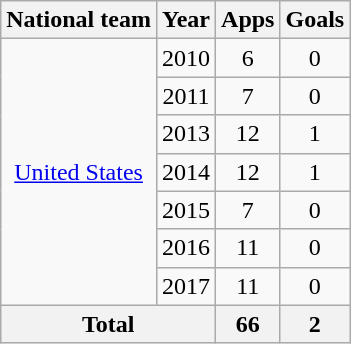<table class="wikitable" style="text-align:center">
<tr>
<th>National team</th>
<th>Year</th>
<th>Apps</th>
<th>Goals</th>
</tr>
<tr>
<td rowspan="7"><a href='#'>United States</a></td>
<td>2010</td>
<td>6</td>
<td>0</td>
</tr>
<tr>
<td>2011</td>
<td>7</td>
<td>0</td>
</tr>
<tr>
<td>2013</td>
<td>12</td>
<td>1</td>
</tr>
<tr>
<td>2014</td>
<td>12</td>
<td>1</td>
</tr>
<tr>
<td>2015</td>
<td>7</td>
<td>0</td>
</tr>
<tr>
<td>2016</td>
<td>11</td>
<td>0</td>
</tr>
<tr>
<td>2017</td>
<td>11</td>
<td>0</td>
</tr>
<tr>
<th colspan="2">Total</th>
<th>66</th>
<th>2</th>
</tr>
</table>
